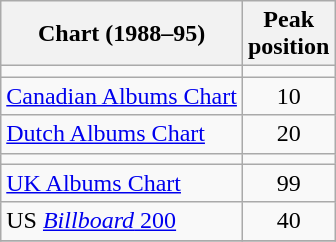<table class="wikitable sortable">
<tr>
<th>Chart (1988–95)</th>
<th>Peak<br>position</th>
</tr>
<tr>
<td></td>
</tr>
<tr>
<td><a href='#'>Canadian Albums Chart</a></td>
<td align="center">10</td>
</tr>
<tr>
<td><a href='#'>Dutch Albums Chart</a></td>
<td align="center">20</td>
</tr>
<tr>
<td></td>
</tr>
<tr>
<td><a href='#'>UK Albums Chart</a></td>
<td align="center">99</td>
</tr>
<tr>
<td>US <a href='#'><em>Billboard</em> 200</a></td>
<td align="center">40</td>
</tr>
<tr>
</tr>
</table>
